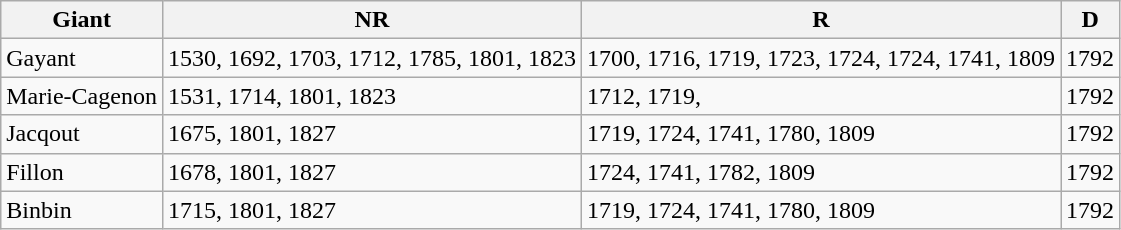<table class="wikitable">
<tr>
<th>Giant</th>
<th>NR</th>
<th>R</th>
<th>D</th>
</tr>
<tr>
<td>Gayant</td>
<td>1530, 1692, 1703, 1712, 1785, 1801, 1823</td>
<td>1700, 1716, 1719, 1723, 1724, 1724, 1741, 1809</td>
<td>1792</td>
</tr>
<tr>
<td>Marie-Cagenon</td>
<td>1531, 1714, 1801, 1823</td>
<td>1712, 1719,</td>
<td>1792</td>
</tr>
<tr>
<td>Jacqout</td>
<td>1675, 1801, 1827</td>
<td>1719, 1724, 1741, 1780, 1809</td>
<td>1792</td>
</tr>
<tr>
<td>Fillon</td>
<td>1678, 1801, 1827</td>
<td>1724, 1741, 1782, 1809</td>
<td>1792</td>
</tr>
<tr>
<td>Binbin</td>
<td>1715, 1801, 1827</td>
<td>1719, 1724, 1741, 1780, 1809</td>
<td>1792</td>
</tr>
</table>
